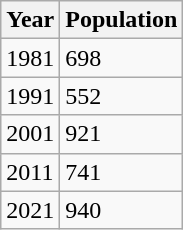<table class="wikitable">
<tr>
<th>Year</th>
<th>Population</th>
</tr>
<tr>
<td>1981</td>
<td>698</td>
</tr>
<tr>
<td>1991</td>
<td>552</td>
</tr>
<tr>
<td>2001</td>
<td>921</td>
</tr>
<tr>
<td>2011</td>
<td>741</td>
</tr>
<tr>
<td>2021</td>
<td>940</td>
</tr>
</table>
